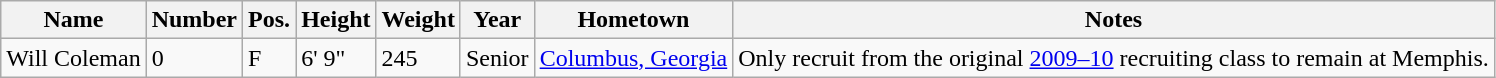<table class="wikitable sortable" border="1">
<tr>
<th>Name</th>
<th>Number</th>
<th>Pos.</th>
<th>Height</th>
<th>Weight</th>
<th>Year</th>
<th>Hometown</th>
<th class="unsortable">Notes</th>
</tr>
<tr>
<td>Will Coleman</td>
<td>0</td>
<td>F</td>
<td>6' 9"</td>
<td>245</td>
<td>Senior</td>
<td><a href='#'>Columbus, Georgia</a></td>
<td>Only recruit from the original <a href='#'>2009–10</a> recruiting class to remain at Memphis.</td>
</tr>
</table>
